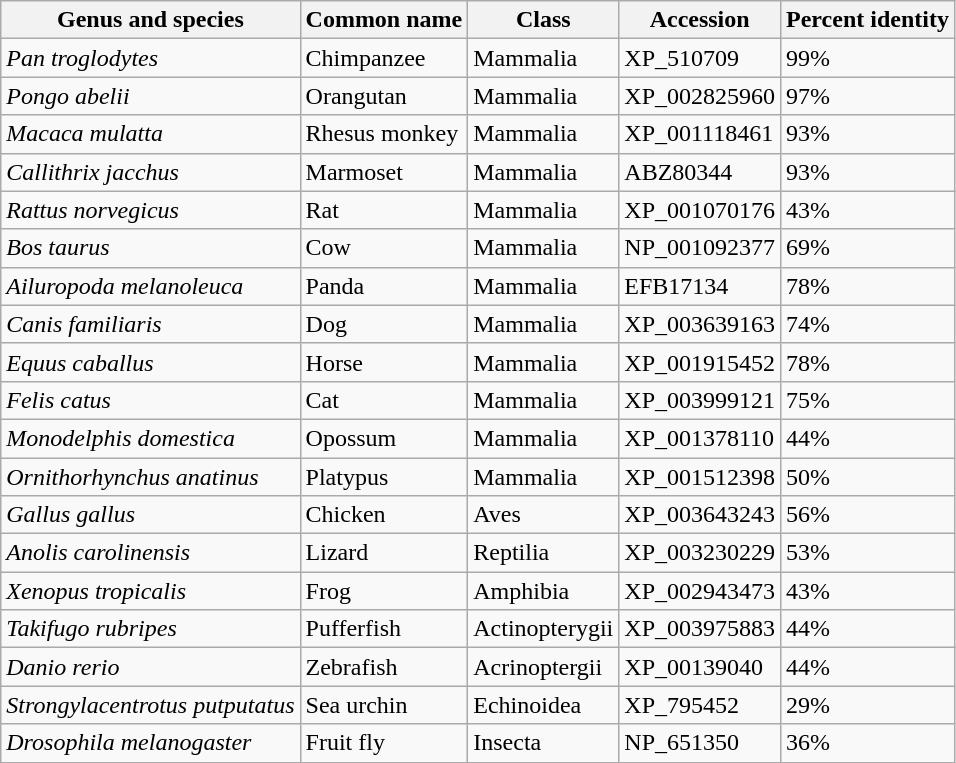<table class="wikitable">
<tr>
<th>Genus and species</th>
<th>Common name</th>
<th>Class</th>
<th>Accession</th>
<th>Percent identity</th>
</tr>
<tr>
<td><em>Pan troglodytes</em></td>
<td>Chimpanzee</td>
<td>Mammalia</td>
<td>XP_510709</td>
<td>99%</td>
</tr>
<tr>
<td><em>Pongo abelii</em></td>
<td>Orangutan</td>
<td>Mammalia</td>
<td>XP_002825960</td>
<td>97%</td>
</tr>
<tr>
<td><em>Macaca mulatta</em></td>
<td>Rhesus monkey</td>
<td>Mammalia</td>
<td>XP_001118461</td>
<td>93%</td>
</tr>
<tr>
<td><em>Callithrix jacchus</em></td>
<td>Marmoset</td>
<td>Mammalia</td>
<td>ABZ80344</td>
<td>93%</td>
</tr>
<tr>
<td><em>Rattus norvegicus</em></td>
<td>Rat</td>
<td>Mammalia</td>
<td>XP_001070176</td>
<td>43%</td>
</tr>
<tr>
<td><em>Bos taurus</em></td>
<td>Cow</td>
<td>Mammalia</td>
<td>NP_001092377</td>
<td>69%</td>
</tr>
<tr>
<td><em>Ailuropoda melanoleuca</em></td>
<td>Panda</td>
<td>Mammalia</td>
<td>EFB17134</td>
<td>78%</td>
</tr>
<tr>
<td><em>Canis familiaris</em></td>
<td>Dog</td>
<td>Mammalia</td>
<td>XP_003639163</td>
<td>74%</td>
</tr>
<tr>
<td><em>Equus caballus</em></td>
<td>Horse</td>
<td>Mammalia</td>
<td>XP_001915452</td>
<td>78%</td>
</tr>
<tr>
<td><em>Felis catus</em></td>
<td>Cat</td>
<td>Mammalia</td>
<td>XP_003999121</td>
<td>75%</td>
</tr>
<tr>
<td><em>Monodelphis domestica</em></td>
<td>Opossum</td>
<td>Mammalia</td>
<td>XP_001378110</td>
<td>44%</td>
</tr>
<tr>
<td><em>Ornithorhynchus anatinus</em></td>
<td>Platypus</td>
<td>Mammalia</td>
<td>XP_001512398</td>
<td>50%</td>
</tr>
<tr>
<td><em>Gallus gallus</em></td>
<td>Chicken</td>
<td>Aves</td>
<td>XP_003643243</td>
<td>56%</td>
</tr>
<tr>
<td><em>Anolis carolinensis</em></td>
<td>Lizard</td>
<td>Reptilia</td>
<td>XP_003230229</td>
<td>53%</td>
</tr>
<tr>
<td><em>Xenopus tropicalis</em></td>
<td>Frog</td>
<td>Amphibia</td>
<td>XP_002943473</td>
<td>43%</td>
</tr>
<tr>
<td><em>Takifugo rubripes</em></td>
<td>Pufferfish</td>
<td>Actinopterygii</td>
<td>XP_003975883</td>
<td>44%</td>
</tr>
<tr>
<td><em>Danio rerio</em></td>
<td>Zebrafish</td>
<td>Acrinoptergii</td>
<td>XP_00139040</td>
<td>44%</td>
</tr>
<tr>
<td><em>Strongylacentrotus putputatus</em></td>
<td>Sea urchin</td>
<td>Echinoidea</td>
<td>XP_795452</td>
<td>29%</td>
</tr>
<tr>
<td><em>Drosophila melanogaster</em></td>
<td>Fruit fly</td>
<td>Insecta</td>
<td>NP_651350</td>
<td>36%</td>
</tr>
</table>
